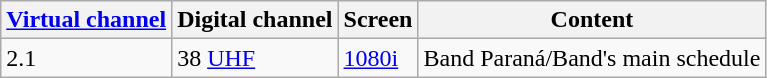<table class = wikitable>
<tr>
<th><a href='#'>Virtual channel</a></th>
<th>Digital channel</th>
<th>Screen</th>
<th>Content</th>
</tr>
<tr>
<td>2.1</td>
<td>38 <a href='#'>UHF</a></td>
<td><a href='#'>1080i</a></td>
<td>Band Paraná/Band's main schedule</td>
</tr>
</table>
